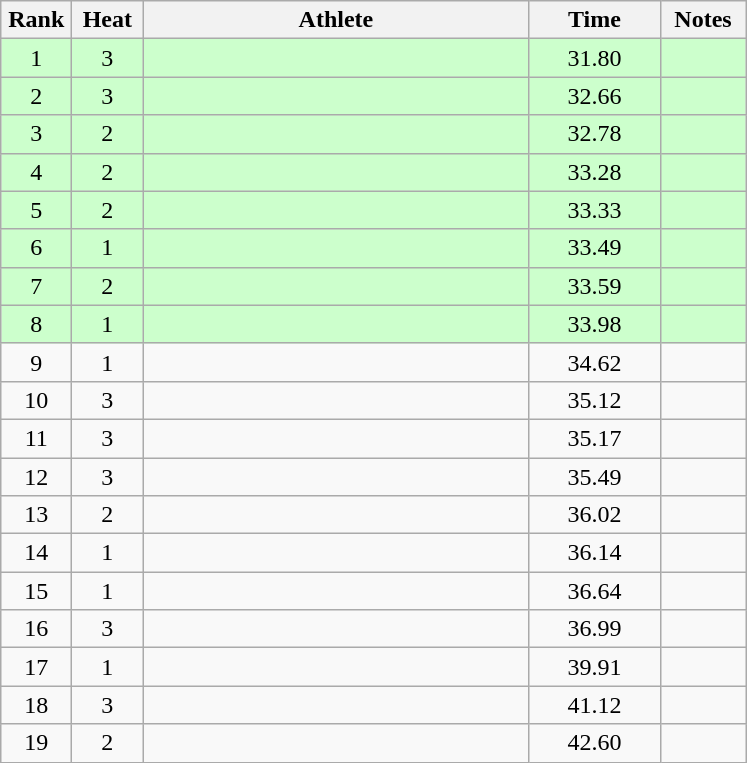<table class="wikitable" style="text-align:center">
<tr>
<th width=40>Rank</th>
<th width=40>Heat</th>
<th width=250>Athlete</th>
<th width=80>Time</th>
<th width=50>Notes</th>
</tr>
<tr bgcolor="ccffcc">
<td>1</td>
<td>3</td>
<td align=left></td>
<td>31.80</td>
<td></td>
</tr>
<tr bgcolor="ccffcc">
<td>2</td>
<td>3</td>
<td align=left></td>
<td>32.66</td>
<td></td>
</tr>
<tr bgcolor="ccffcc">
<td>3</td>
<td>2</td>
<td align=left></td>
<td>32.78</td>
<td></td>
</tr>
<tr bgcolor="ccffcc">
<td>4</td>
<td>2</td>
<td align=left></td>
<td>33.28</td>
<td></td>
</tr>
<tr bgcolor="ccffcc">
<td>5</td>
<td>2</td>
<td align=left></td>
<td>33.33</td>
<td></td>
</tr>
<tr bgcolor="ccffcc">
<td>6</td>
<td>1</td>
<td align=left></td>
<td>33.49</td>
<td></td>
</tr>
<tr bgcolor="ccffcc">
<td>7</td>
<td>2</td>
<td align=left></td>
<td>33.59</td>
<td></td>
</tr>
<tr bgcolor="ccffcc">
<td>8</td>
<td>1</td>
<td align=left></td>
<td>33.98</td>
<td></td>
</tr>
<tr>
<td>9</td>
<td>1</td>
<td align=left></td>
<td>34.62</td>
<td></td>
</tr>
<tr>
<td>10</td>
<td>3</td>
<td align=left></td>
<td>35.12</td>
<td></td>
</tr>
<tr>
<td>11</td>
<td>3</td>
<td align=left></td>
<td>35.17</td>
<td></td>
</tr>
<tr>
<td>12</td>
<td>3</td>
<td align=left></td>
<td>35.49</td>
<td></td>
</tr>
<tr>
<td>13</td>
<td>2</td>
<td align=left></td>
<td>36.02</td>
<td></td>
</tr>
<tr>
<td>14</td>
<td>1</td>
<td align=left></td>
<td>36.14</td>
<td></td>
</tr>
<tr>
<td>15</td>
<td>1</td>
<td align=left></td>
<td>36.64</td>
<td></td>
</tr>
<tr>
<td>16</td>
<td>3</td>
<td align=left></td>
<td>36.99</td>
<td></td>
</tr>
<tr>
<td>17</td>
<td>1</td>
<td align=left></td>
<td>39.91</td>
<td></td>
</tr>
<tr>
<td>18</td>
<td>3</td>
<td align=left></td>
<td>41.12</td>
<td></td>
</tr>
<tr>
<td>19</td>
<td>2</td>
<td align=left></td>
<td>42.60</td>
<td></td>
</tr>
</table>
